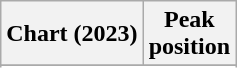<table class="wikitable sortable plainrowheaders" style="text-align:center">
<tr>
<th scope="col">Chart (2023)</th>
<th scope="col">Peak<br>position</th>
</tr>
<tr>
</tr>
<tr>
</tr>
</table>
